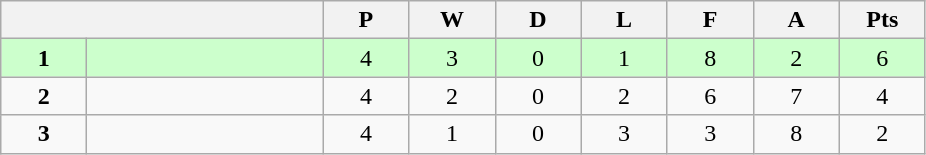<table class="wikitable">
<tr>
<th colspan="2"></th>
<th rowspan="1">P</th>
<th rowspan="1">W</th>
<th colspan="1">D</th>
<th colspan="1">L</th>
<th colspan="1">F</th>
<th colspan="1">A</th>
<th colspan="1">Pts</th>
</tr>
<tr style="background:#ccffcc;">
<td align=center width="50"><strong>1</strong></td>
<td width="150"><strong></strong></td>
<td align=center width="50">4</td>
<td align=center width="50">3</td>
<td align=center width="50">0</td>
<td align=center width="50">1</td>
<td align=center width="50">8</td>
<td align=center width="50">2</td>
<td align=center width="50">6</td>
</tr>
<tr>
<td align=center><strong>2</strong></td>
<td></td>
<td align=center>4</td>
<td align=center>2</td>
<td align=center>0</td>
<td align=center>2</td>
<td align=center>6</td>
<td align=center>7</td>
<td align=center>4</td>
</tr>
<tr>
<td align=center><strong>3</strong></td>
<td></td>
<td align=center>4</td>
<td align=center>1</td>
<td align=center>0</td>
<td align=center>3</td>
<td align=center>3</td>
<td align=center>8</td>
<td align=center>2</td>
</tr>
</table>
